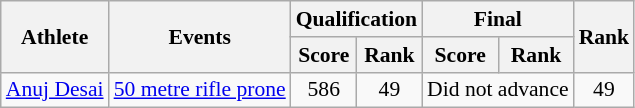<table class=wikitable style=font-size:90%>
<tr>
<th rowspan=2>Athlete</th>
<th rowspan=2>Events</th>
<th colspan=2>Qualification</th>
<th colspan=2>Final</th>
<th rowspan=2>Rank</th>
</tr>
<tr>
<th>Score</th>
<th>Rank</th>
<th>Score</th>
<th>Rank</th>
</tr>
<tr>
<td><a href='#'>Anuj Desai</a></td>
<td><a href='#'>50 metre rifle prone</a></td>
<td align=center>586</td>
<td align=center>49</td>
<td colspan=2  align=center>Did not advance</td>
<td align=center>49</td>
</tr>
</table>
